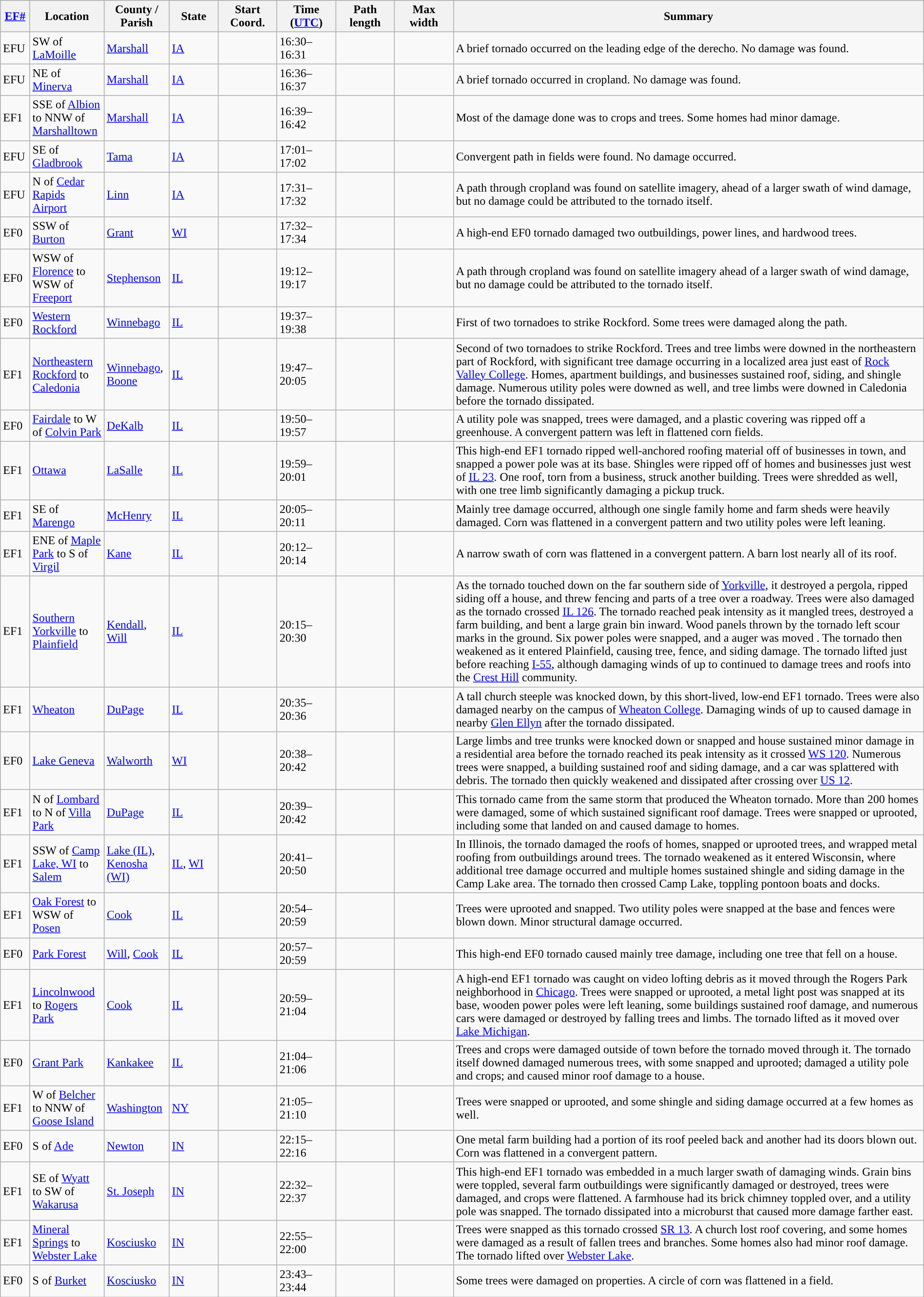<table class="wikitable sortable" style="width:100%;">
<tr>
<th scope="col"  style="width:3%; text-align:center;"><a href='#'>EF#</a></th>
<th scope="col"  style="width:7%; text-align:center;" class="unsortable">Location</th>
<th scope="col"  style="width:6%; text-align:center;" class="unsortable">County / Parish</th>
<th scope="col"  style="width:5%; text-align:center;">State</th>
<th scope="col"  style="width:6%; text-align:center;">Start Coord.</th>
<th scope="col"  style="width:6%; text-align:center;">Time (<a href='#'>UTC</a>)</th>
<th scope="col"  style="width:6%; text-align:center;">Path length</th>
<th scope="col"  style="width:6%; text-align:center;">Max width</th>
<th scope="col" class="unsortable" style="width:48%; text-align:center;">Summary</th>
</tr>
<tr>
<td>EFU</td>
<td>SW of <a href='#'>LaMoille</a></td>
<td><a href='#'>Marshall</a></td>
<td><a href='#'>IA</a></td>
<td></td>
<td>16:30–16:31</td>
<td></td>
<td></td>
<td>A brief tornado occurred on the leading edge of the derecho. No damage was found.</td>
</tr>
<tr>
<td>EFU</td>
<td>NE of <a href='#'>Minerva</a></td>
<td><a href='#'>Marshall</a></td>
<td><a href='#'>IA</a></td>
<td></td>
<td>16:36–16:37</td>
<td></td>
<td></td>
<td>A brief tornado occurred in cropland. No damage was found.</td>
</tr>
<tr>
<td>EF1</td>
<td>SSE of <a href='#'>Albion</a> to NNW of <a href='#'>Marshalltown</a></td>
<td><a href='#'>Marshall</a></td>
<td><a href='#'>IA</a></td>
<td></td>
<td>16:39–16:42</td>
<td></td>
<td></td>
<td>Most of the damage done was to crops and trees. Some homes had minor damage.</td>
</tr>
<tr>
<td>EFU</td>
<td>SE of <a href='#'>Gladbrook</a></td>
<td><a href='#'>Tama</a></td>
<td><a href='#'>IA</a></td>
<td></td>
<td>17:01–17:02</td>
<td></td>
<td></td>
<td>Convergent path in fields were found. No damage occurred.</td>
</tr>
<tr>
<td>EFU</td>
<td>N of <a href='#'>Cedar Rapids Airport</a></td>
<td><a href='#'>Linn</a></td>
<td><a href='#'>IA</a></td>
<td></td>
<td>17:31–17:32</td>
<td></td>
<td></td>
<td>A path through cropland was found on satellite imagery, ahead of a larger swath of wind damage, but no damage could be attributed to the tornado itself.</td>
</tr>
<tr>
<td>EF0</td>
<td>SSW of <a href='#'>Burton</a></td>
<td><a href='#'>Grant</a></td>
<td><a href='#'>WI</a></td>
<td></td>
<td>17:32–17:34</td>
<td></td>
<td></td>
<td>A high-end EF0 tornado damaged two outbuildings, power lines, and hardwood trees.</td>
</tr>
<tr>
<td>EF0</td>
<td>WSW of <a href='#'>Florence</a> to WSW of <a href='#'>Freeport</a></td>
<td><a href='#'>Stephenson</a></td>
<td><a href='#'>IL</a></td>
<td></td>
<td>19:12–19:17</td>
<td></td>
<td></td>
<td>A path through cropland was found on satellite imagery ahead of a larger swath of wind damage, but no damage could be attributed to the tornado itself.</td>
</tr>
<tr>
<td>EF0</td>
<td><a href='#'>Western Rockford</a></td>
<td><a href='#'>Winnebago</a></td>
<td><a href='#'>IL</a></td>
<td></td>
<td>19:37–19:38</td>
<td></td>
<td></td>
<td>First of two tornadoes to strike Rockford. Some trees were damaged along the path.</td>
</tr>
<tr>
<td>EF1</td>
<td><a href='#'>Northeastern Rockford</a> to <a href='#'>Caledonia</a></td>
<td><a href='#'>Winnebago</a>, <a href='#'>Boone</a></td>
<td><a href='#'>IL</a></td>
<td></td>
<td>19:47–20:05</td>
<td></td>
<td></td>
<td>Second of two tornadoes to strike Rockford. Trees and tree limbs were downed in the northeastern part of Rockford, with significant tree damage occurring in a localized area just east of <a href='#'>Rock Valley College</a>. Homes, apartment buildings, and businesses sustained roof, siding, and shingle damage. Numerous utility poles were downed as well, and tree limbs were downed in Caledonia before the tornado dissipated.</td>
</tr>
<tr>
<td>EF0</td>
<td><a href='#'>Fairdale</a> to W of <a href='#'>Colvin Park</a></td>
<td><a href='#'>DeKalb</a></td>
<td><a href='#'>IL</a></td>
<td></td>
<td>19:50–19:57</td>
<td></td>
<td></td>
<td>A utility pole was snapped, trees were damaged, and a plastic covering was ripped off a greenhouse. A convergent pattern was left in flattened corn fields.</td>
</tr>
<tr>
<td>EF1</td>
<td><a href='#'>Ottawa</a></td>
<td><a href='#'>LaSalle</a></td>
<td><a href='#'>IL</a></td>
<td></td>
<td>19:59–20:01</td>
<td></td>
<td></td>
<td>This high-end EF1 tornado ripped well-anchored roofing material off of businesses in town, and snapped a power pole was at its base. Shingles were ripped off of homes and businesses just west of <a href='#'>IL 23</a>. One roof, torn from a business, struck another building. Trees were shredded as well, with one tree limb significantly damaging a pickup truck.</td>
</tr>
<tr>
<td>EF1</td>
<td>SE of <a href='#'>Marengo</a></td>
<td><a href='#'>McHenry</a></td>
<td><a href='#'>IL</a></td>
<td></td>
<td>20:05–20:11</td>
<td></td>
<td></td>
<td>Mainly tree damage occurred, although one single family home and farm sheds were heavily damaged. Corn was flattened in a convergent pattern and two utility poles were left leaning.</td>
</tr>
<tr>
<td>EF1</td>
<td>ENE of <a href='#'>Maple Park</a> to S of <a href='#'>Virgil</a></td>
<td><a href='#'>Kane</a></td>
<td><a href='#'>IL</a></td>
<td></td>
<td>20:12–20:14</td>
<td></td>
<td></td>
<td>A narrow swath of corn was flattened in a convergent pattern. A barn lost nearly all of its roof.</td>
</tr>
<tr>
<td>EF1</td>
<td><a href='#'>Southern Yorkville</a> to <a href='#'>Plainfield</a></td>
<td><a href='#'>Kendall</a>, <a href='#'>Will</a></td>
<td><a href='#'>IL</a></td>
<td></td>
<td>20:15–20:30</td>
<td></td>
<td></td>
<td>As the tornado touched down on the far southern side of <a href='#'>Yorkville</a>, it destroyed a pergola, ripped siding off a house, and threw fencing and parts of a tree over a roadway. Trees were also damaged as the tornado crossed <a href='#'>IL 126</a>. The tornado reached peak intensity as it mangled trees, destroyed a farm building, and bent a large grain bin inward. Wood panels thrown by the tornado left scour marks in the ground. Six power poles were snapped, and a  auger was moved . The tornado then weakened as it entered Plainfield, causing tree, fence, and siding damage. The tornado lifted just before reaching <a href='#'>I-55</a>, although damaging winds of up to  continued to damage trees and roofs into the <a href='#'>Crest Hill</a> community.</td>
</tr>
<tr>
<td>EF1</td>
<td><a href='#'>Wheaton</a></td>
<td><a href='#'>DuPage</a></td>
<td><a href='#'>IL</a></td>
<td></td>
<td>20:35–20:36</td>
<td></td>
<td></td>
<td>A  tall church steeple was knocked down, by this short-lived, low-end EF1 tornado. Trees were also damaged nearby on the campus of <a href='#'>Wheaton College</a>. Damaging winds of up to  caused damage in nearby <a href='#'>Glen Ellyn</a> after the tornado dissipated.</td>
</tr>
<tr>
<td>EF0</td>
<td><a href='#'>Lake Geneva</a></td>
<td><a href='#'>Walworth</a></td>
<td><a href='#'>WI</a></td>
<td></td>
<td>20:38–20:42</td>
<td></td>
<td></td>
<td>Large limbs and tree trunks were knocked down or snapped and house sustained minor damage in a residential area before the tornado reached its peak intensity as it crossed <a href='#'>WS 120</a>. Numerous trees were snapped, a building sustained roof and siding damage, and a car was splattered with debris. The tornado then quickly weakened and dissipated after crossing over <a href='#'>US 12</a>.</td>
</tr>
<tr>
<td>EF1</td>
<td>N of <a href='#'>Lombard</a> to N of <a href='#'>Villa Park</a></td>
<td><a href='#'>DuPage</a></td>
<td><a href='#'>IL</a></td>
<td></td>
<td>20:39–20:42</td>
<td></td>
<td></td>
<td>This tornado came from the same storm that produced the Wheaton tornado. More than 200 homes were damaged, some of which sustained significant roof damage. Trees were snapped or uprooted, including some that landed on and caused damage to homes.</td>
</tr>
<tr>
<td>EF1</td>
<td>SSW of <a href='#'>Camp Lake, WI</a> to <a href='#'>Salem</a></td>
<td><a href='#'>Lake (IL)</a>, <a href='#'>Kenosha (WI)</a></td>
<td><a href='#'>IL</a>, <a href='#'>WI</a></td>
<td></td>
<td>20:41–20:50</td>
<td></td>
<td></td>
<td>In Illinois, the tornado damaged the roofs of homes, snapped or uprooted trees, and wrapped metal roofing from outbuildings around trees. The tornado weakened as it entered Wisconsin, where additional tree damage occurred and multiple homes sustained shingle and siding damage in the Camp Lake area. The tornado then crossed Camp Lake, toppling pontoon boats and docks.</td>
</tr>
<tr>
<td>EF1</td>
<td><a href='#'>Oak Forest</a> to WSW of <a href='#'>Posen</a></td>
<td><a href='#'>Cook</a></td>
<td><a href='#'>IL</a></td>
<td></td>
<td>20:54–20:59</td>
<td></td>
<td></td>
<td>Trees were uprooted and snapped. Two utility poles were snapped at the base and fences were blown down. Minor structural damage occurred.</td>
</tr>
<tr>
<td>EF0</td>
<td><a href='#'>Park Forest</a></td>
<td><a href='#'>Will</a>, <a href='#'>Cook</a></td>
<td><a href='#'>IL</a></td>
<td></td>
<td>20:57–20:59</td>
<td></td>
<td></td>
<td>This high-end EF0 tornado caused mainly tree damage, including one tree that fell on a house.</td>
</tr>
<tr>
<td>EF1</td>
<td><a href='#'>Lincolnwood</a> to <a href='#'>Rogers Park</a></td>
<td><a href='#'>Cook</a></td>
<td><a href='#'>IL</a></td>
<td></td>
<td>20:59–21:04</td>
<td></td>
<td></td>
<td>A high-end EF1 tornado was caught on video lofting debris as it moved through the Rogers Park neighborhood in <a href='#'>Chicago</a>. Trees were snapped or uprooted, a metal light post was snapped at its base, wooden power poles were left leaning, some buildings sustained roof damage, and numerous cars were damaged or destroyed by falling trees and limbs. The tornado lifted as it moved over <a href='#'>Lake Michigan</a>.</td>
</tr>
<tr>
<td>EF0</td>
<td><a href='#'>Grant Park</a></td>
<td><a href='#'>Kankakee</a></td>
<td><a href='#'>IL</a></td>
<td></td>
<td>21:04–21:06</td>
<td></td>
<td></td>
<td>Trees and crops were damaged outside of town before the tornado moved through it. The tornado itself downed damaged numerous trees, with some snapped and uprooted; damaged a utility pole and crops; and caused minor roof damage to a house.</td>
</tr>
<tr>
<td>EF1</td>
<td>W of <a href='#'>Belcher</a> to NNW of <a href='#'>Goose Island</a></td>
<td><a href='#'>Washington</a></td>
<td><a href='#'>NY</a></td>
<td></td>
<td>21:05–21:10</td>
<td></td>
<td></td>
<td>Trees were snapped or uprooted, and some shingle and siding damage occurred at a few homes as well.</td>
</tr>
<tr>
<td>EF0</td>
<td>S of <a href='#'>Ade</a></td>
<td><a href='#'>Newton</a></td>
<td><a href='#'>IN</a></td>
<td></td>
<td>22:15–22:16</td>
<td></td>
<td></td>
<td>One metal farm building had a portion of its roof peeled back and another had its doors blown out. Corn was flattened in a convergent pattern.</td>
</tr>
<tr>
<td>EF1</td>
<td>SE of <a href='#'>Wyatt</a> to SW of <a href='#'>Wakarusa</a></td>
<td><a href='#'>St. Joseph</a></td>
<td><a href='#'>IN</a></td>
<td></td>
<td>22:32–22:37</td>
<td></td>
<td></td>
<td>This high-end EF1 tornado was embedded in a much larger swath of damaging winds. Grain bins were toppled, several farm outbuildings were significantly damaged or destroyed, trees were damaged, and crops were flattened. A farmhouse had its brick chimney toppled over, and a utility pole was snapped. The tornado dissipated into a microburst that caused more damage farther east.</td>
</tr>
<tr>
<td>EF1</td>
<td><a href='#'>Mineral Springs</a> to <a href='#'>Webster Lake</a></td>
<td><a href='#'>Kosciusko</a></td>
<td><a href='#'>IN</a></td>
<td></td>
<td>22:55–22:00</td>
<td></td>
<td></td>
<td>Trees were snapped as this tornado crossed <a href='#'>SR 13</a>. A church lost roof covering, and some homes were damaged as a result of fallen trees and branches. Some homes also had minor roof damage. The tornado lifted over <a href='#'>Webster Lake</a>.</td>
</tr>
<tr>
<td>EF0</td>
<td>S of <a href='#'>Burket</a></td>
<td><a href='#'>Kosciusko</a></td>
<td><a href='#'>IN</a></td>
<td></td>
<td>23:43–23:44</td>
<td></td>
<td></td>
<td>Some trees were damaged on properties. A  circle of corn was flattened in a field.</td>
</tr>
</table>
